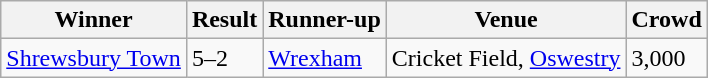<table class="wikitable">
<tr>
<th>Winner</th>
<th>Result</th>
<th>Runner-up</th>
<th>Venue</th>
<th>Crowd</th>
</tr>
<tr>
<td><a href='#'>Shrewsbury Town</a></td>
<td>5–2</td>
<td><a href='#'>Wrexham</a></td>
<td>Cricket Field, <a href='#'>Oswestry</a></td>
<td>3,000</td>
</tr>
</table>
